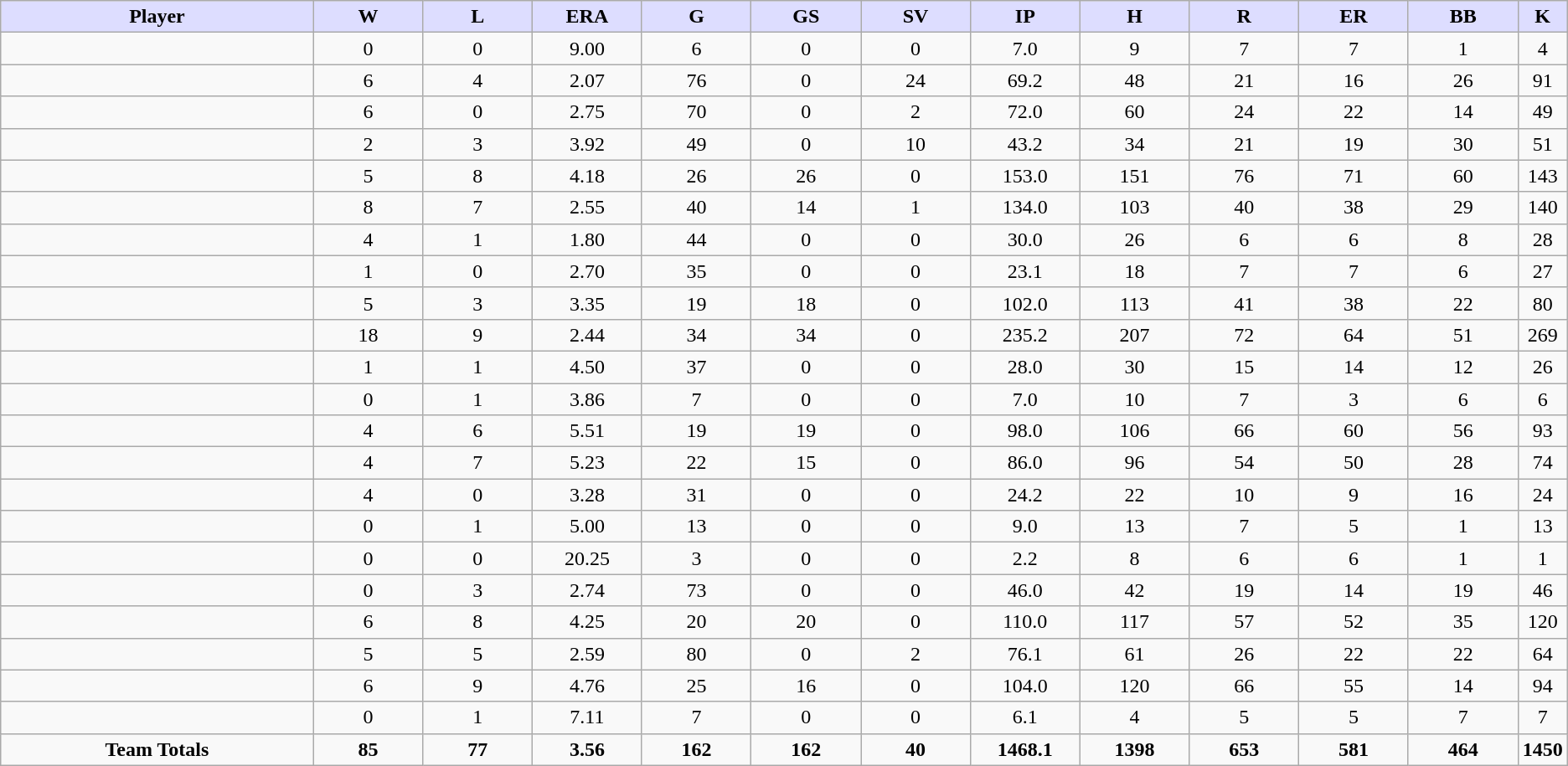<table class="wikitable" style="text-align:center;">
<tr>
<th style="background:#ddf; width:20%;">Player</th>
<th style="background:#ddf; width:7%;">W</th>
<th style="background:#ddf; width:7%;">L</th>
<th style="background:#ddf; width:7%;">ERA</th>
<th style="background:#ddf; width:7%;">G</th>
<th style="background:#ddf; width:7%;">GS</th>
<th style="background:#ddf; width:7%;">SV</th>
<th style="background:#ddf; width:7%;">IP</th>
<th style="background:#ddf; width:7%;">H</th>
<th style="background:#ddf; width:7%;">R</th>
<th style="background:#ddf; width:7%;">ER</th>
<th style="background:#ddf; width:7%;">BB</th>
<th style="background:#ddf; width:7%;">K</th>
</tr>
<tr>
<td align=left></td>
<td>0</td>
<td>0</td>
<td>9.00</td>
<td>6</td>
<td>0</td>
<td>0</td>
<td>7.0</td>
<td>9</td>
<td>7</td>
<td>7</td>
<td>1</td>
<td>4</td>
</tr>
<tr>
<td align=left></td>
<td>6</td>
<td>4</td>
<td>2.07</td>
<td>76</td>
<td>0</td>
<td>24</td>
<td>69.2</td>
<td>48</td>
<td>21</td>
<td>16</td>
<td>26</td>
<td>91</td>
</tr>
<tr>
<td align=left></td>
<td>6</td>
<td>0</td>
<td>2.75</td>
<td>70</td>
<td>0</td>
<td>2</td>
<td>72.0</td>
<td>60</td>
<td>24</td>
<td>22</td>
<td>14</td>
<td>49</td>
</tr>
<tr>
<td align=left></td>
<td>2</td>
<td>3</td>
<td>3.92</td>
<td>49</td>
<td>0</td>
<td>10</td>
<td>43.2</td>
<td>34</td>
<td>21</td>
<td>19</td>
<td>30</td>
<td>51</td>
</tr>
<tr>
<td align=left></td>
<td>5</td>
<td>8</td>
<td>4.18</td>
<td>26</td>
<td>26</td>
<td>0</td>
<td>153.0</td>
<td>151</td>
<td>76</td>
<td>71</td>
<td>60</td>
<td>143</td>
</tr>
<tr>
<td align=left></td>
<td>8</td>
<td>7</td>
<td>2.55</td>
<td>40</td>
<td>14</td>
<td>1</td>
<td>134.0</td>
<td>103</td>
<td>40</td>
<td>38</td>
<td>29</td>
<td>140</td>
</tr>
<tr>
<td align=left></td>
<td>4</td>
<td>1</td>
<td>1.80</td>
<td>44</td>
<td>0</td>
<td>0</td>
<td>30.0</td>
<td>26</td>
<td>6</td>
<td>6</td>
<td>8</td>
<td>28</td>
</tr>
<tr>
<td align=left></td>
<td>1</td>
<td>0</td>
<td>2.70</td>
<td>35</td>
<td>0</td>
<td>0</td>
<td>23.1</td>
<td>18</td>
<td>7</td>
<td>7</td>
<td>6</td>
<td>27</td>
</tr>
<tr>
<td align=left></td>
<td>5</td>
<td>3</td>
<td>3.35</td>
<td>19</td>
<td>18</td>
<td>0</td>
<td>102.0</td>
<td>113</td>
<td>41</td>
<td>38</td>
<td>22</td>
<td>80</td>
</tr>
<tr>
<td align=left></td>
<td>18</td>
<td>9</td>
<td>2.44</td>
<td>34</td>
<td>34</td>
<td>0</td>
<td>235.2</td>
<td>207</td>
<td>72</td>
<td>64</td>
<td>51</td>
<td>269</td>
</tr>
<tr>
<td align=left></td>
<td>1</td>
<td>1</td>
<td>4.50</td>
<td>37</td>
<td>0</td>
<td>0</td>
<td>28.0</td>
<td>30</td>
<td>15</td>
<td>14</td>
<td>12</td>
<td>26</td>
</tr>
<tr>
<td align=left></td>
<td>0</td>
<td>1</td>
<td>3.86</td>
<td>7</td>
<td>0</td>
<td>0</td>
<td>7.0</td>
<td>10</td>
<td>7</td>
<td>3</td>
<td>6</td>
<td>6</td>
</tr>
<tr>
<td align=left></td>
<td>4</td>
<td>6</td>
<td>5.51</td>
<td>19</td>
<td>19</td>
<td>0</td>
<td>98.0</td>
<td>106</td>
<td>66</td>
<td>60</td>
<td>56</td>
<td>93</td>
</tr>
<tr>
<td align=left></td>
<td>4</td>
<td>7</td>
<td>5.23</td>
<td>22</td>
<td>15</td>
<td>0</td>
<td>86.0</td>
<td>96</td>
<td>54</td>
<td>50</td>
<td>28</td>
<td>74</td>
</tr>
<tr>
<td align=left></td>
<td>4</td>
<td>0</td>
<td>3.28</td>
<td>31</td>
<td>0</td>
<td>0</td>
<td>24.2</td>
<td>22</td>
<td>10</td>
<td>9</td>
<td>16</td>
<td>24</td>
</tr>
<tr>
<td align=left></td>
<td>0</td>
<td>1</td>
<td>5.00</td>
<td>13</td>
<td>0</td>
<td>0</td>
<td>9.0</td>
<td>13</td>
<td>7</td>
<td>5</td>
<td>1</td>
<td>13</td>
</tr>
<tr>
<td align=left></td>
<td>0</td>
<td>0</td>
<td>20.25</td>
<td>3</td>
<td>0</td>
<td>0</td>
<td>2.2</td>
<td>8</td>
<td>6</td>
<td>6</td>
<td>1</td>
<td>1</td>
</tr>
<tr>
<td align=left></td>
<td>0</td>
<td>3</td>
<td>2.74</td>
<td>73</td>
<td>0</td>
<td>0</td>
<td>46.0</td>
<td>42</td>
<td>19</td>
<td>14</td>
<td>19</td>
<td>46</td>
</tr>
<tr>
<td align=left></td>
<td>6</td>
<td>8</td>
<td>4.25</td>
<td>20</td>
<td>20</td>
<td>0</td>
<td>110.0</td>
<td>117</td>
<td>57</td>
<td>52</td>
<td>35</td>
<td>120</td>
</tr>
<tr>
<td align=left></td>
<td>5</td>
<td>5</td>
<td>2.59</td>
<td>80</td>
<td>0</td>
<td>2</td>
<td>76.1</td>
<td>61</td>
<td>26</td>
<td>22</td>
<td>22</td>
<td>64</td>
</tr>
<tr>
<td align=left></td>
<td>6</td>
<td>9</td>
<td>4.76</td>
<td>25</td>
<td>16</td>
<td>0</td>
<td>104.0</td>
<td>120</td>
<td>66</td>
<td>55</td>
<td>14</td>
<td>94</td>
</tr>
<tr>
<td align=left></td>
<td>0</td>
<td>1</td>
<td>7.11</td>
<td>7</td>
<td>0</td>
<td>0</td>
<td>6.1</td>
<td>4</td>
<td>5</td>
<td>5</td>
<td>7</td>
<td>7</td>
</tr>
<tr class="sortbottom">
<td><strong>Team Totals</strong></td>
<td><strong>85</strong></td>
<td><strong>77</strong></td>
<td><strong>3.56</strong></td>
<td><strong>162</strong></td>
<td><strong>162</strong></td>
<td><strong>40</strong></td>
<td><strong>1468.1</strong></td>
<td><strong>1398</strong></td>
<td><strong>653</strong></td>
<td><strong>581</strong></td>
<td><strong>464</strong></td>
<td><strong>1450</strong></td>
</tr>
</table>
